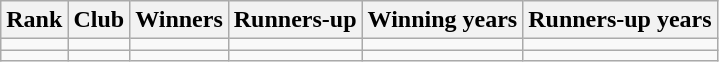<table class="wikitable sortable plainrowheaders">
<tr>
<th>Rank</th>
<th scope="col">Club</th>
<th scope="col">Winners</th>
<th scope="col">Runners-up</th>
<th scope="col">Winning years</th>
<th scope="col">Runners-up years</th>
</tr>
<tr>
<td></td>
<td></td>
<td align="center"></td>
<td align="center"></td>
<td></td>
<td></td>
</tr>
<tr>
<td></td>
<td></td>
<td align="center"></td>
<td align="center"></td>
<td></td>
<td align="center"></td>
</tr>
</table>
